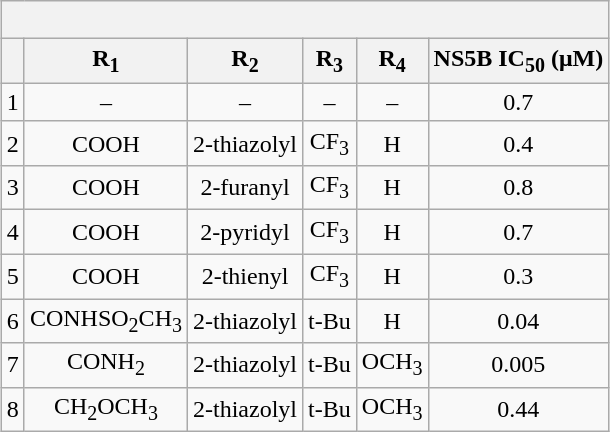<table class="wikitable" style="margin:1em auto; text-align:center;">
<tr>
<th colspan="6"><br></th>
</tr>
<tr>
<th></th>
<th>R<sub>1</sub></th>
<th>R<sub>2</sub></th>
<th>R<sub>3</sub></th>
<th>R<sub>4</sub></th>
<th>NS5B IC<sub>50</sub> (μM)</th>
</tr>
<tr>
<td>1</td>
<td>–</td>
<td>–</td>
<td>–</td>
<td>–</td>
<td>0.7</td>
</tr>
<tr>
<td>2</td>
<td>COOH</td>
<td>2-thiazolyl</td>
<td>CF<sub>3</sub></td>
<td>H</td>
<td>0.4</td>
</tr>
<tr>
<td>3</td>
<td>COOH</td>
<td>2-furanyl</td>
<td>CF<sub>3</sub></td>
<td>H</td>
<td>0.8</td>
</tr>
<tr>
<td>4</td>
<td>COOH</td>
<td>2-pyridyl</td>
<td>CF<sub>3</sub></td>
<td>H</td>
<td>0.7</td>
</tr>
<tr>
<td>5</td>
<td>COOH</td>
<td>2-thienyl</td>
<td>CF<sub>3</sub></td>
<td>H</td>
<td>0.3</td>
</tr>
<tr>
<td>6</td>
<td>CONHSO<sub>2</sub>CH<sub>3</sub></td>
<td>2-thiazolyl</td>
<td>t-Bu</td>
<td>H</td>
<td>0.04</td>
</tr>
<tr>
<td>7</td>
<td>CONH<sub>2</sub></td>
<td>2-thiazolyl</td>
<td>t-Bu</td>
<td>OCH<sub>3</sub></td>
<td>0.005</td>
</tr>
<tr>
<td>8</td>
<td>CH<sub>2</sub>OCH<sub>3</sub></td>
<td>2-thiazolyl</td>
<td>t-Bu</td>
<td>OCH<sub>3</sub></td>
<td>0.44</td>
</tr>
</table>
